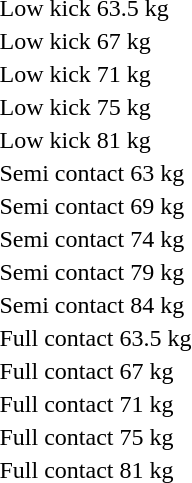<table>
<tr>
<td>Low kick 63.5 kg</td>
<td></td>
<td></td>
<td></td>
</tr>
<tr>
<td>Low kick 67 kg</td>
<td></td>
<td></td>
<td></td>
</tr>
<tr>
<td>Low kick 71 kg</td>
<td></td>
<td></td>
<td></td>
</tr>
<tr>
<td>Low kick 75 kg</td>
<td></td>
<td></td>
<td></td>
</tr>
<tr>
<td>Low kick 81 kg</td>
<td></td>
<td></td>
<td></td>
</tr>
<tr>
<td>Semi contact 63 kg</td>
<td></td>
<td></td>
<td></td>
</tr>
<tr>
<td>Semi contact 69 kg</td>
<td></td>
<td></td>
<td></td>
</tr>
<tr>
<td>Semi contact 74 kg</td>
<td></td>
<td></td>
<td></td>
</tr>
<tr>
<td>Semi contact 79 kg</td>
<td></td>
<td></td>
<td></td>
</tr>
<tr>
<td>Semi contact 84 kg</td>
<td></td>
<td></td>
<td></td>
</tr>
<tr>
<td>Full contact 63.5 kg</td>
<td></td>
<td></td>
<td></td>
</tr>
<tr>
<td>Full contact 67 kg</td>
<td></td>
<td></td>
<td></td>
</tr>
<tr>
<td>Full contact 71 kg</td>
<td></td>
<td></td>
<td></td>
</tr>
<tr>
<td>Full contact 75 kg</td>
<td></td>
<td></td>
<td></td>
</tr>
<tr>
<td>Full contact 81 kg</td>
<td></td>
<td></td>
<td></td>
</tr>
</table>
